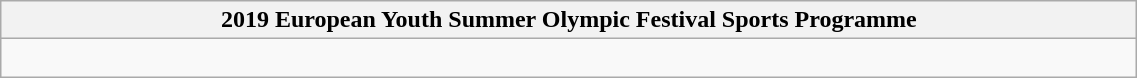<table class="wikitable" style="width: 60%;">
<tr>
<th>2019 European Youth Summer Olympic Festival Sports Programme</th>
</tr>
<tr>
<td><br></td>
</tr>
</table>
